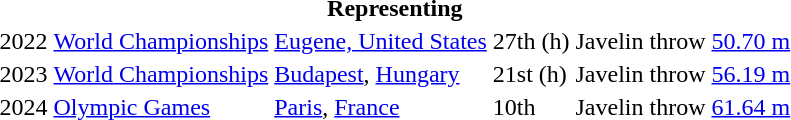<table>
<tr>
<th colspan="6">Representing </th>
</tr>
<tr>
<td>2022</td>
<td><a href='#'>World Championships</a></td>
<td><a href='#'>Eugene, United States</a></td>
<td>27th (h)</td>
<td>Javelin throw</td>
<td><a href='#'>50.70 m</a></td>
</tr>
<tr>
<td>2023</td>
<td><a href='#'>World Championships</a></td>
<td><a href='#'>Budapest</a>, <a href='#'>Hungary</a></td>
<td>21st (h)</td>
<td>Javelin throw</td>
<td><a href='#'>56.19 m</a></td>
</tr>
<tr>
<td>2024</td>
<td><a href='#'>Olympic Games</a></td>
<td><a href='#'>Paris</a>, <a href='#'>France</a></td>
<td>10th</td>
<td>Javelin throw</td>
<td><a href='#'>61.64 m</a></td>
</tr>
</table>
